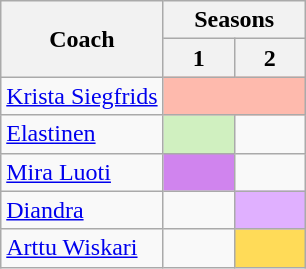<table class="wikitable">
<tr>
<th rowspan="2">Coach</th>
<th colspan="2">Seasons</th>
</tr>
<tr>
<th width="40">1</th>
<th width="40">2</th>
</tr>
<tr>
<td><a href='#'>Krista Siegfrids</a></td>
<td colspan="2" style="background:#febaad"></td>
</tr>
<tr>
<td><a href='#'>Elastinen</a></td>
<td style="background:#d0f0c0"></td>
<td></td>
</tr>
<tr>
<td><a href='#'>Mira Luoti</a></td>
<td style="background:#d084ee"></td>
<td></td>
</tr>
<tr>
<td><a href='#'>Diandra</a></td>
<td></td>
<td style="background:#E0B0FF"></td>
</tr>
<tr>
<td><a href='#'>Arttu Wiskari</a></td>
<td></td>
<td style="background:#ffdb58"></td>
</tr>
</table>
